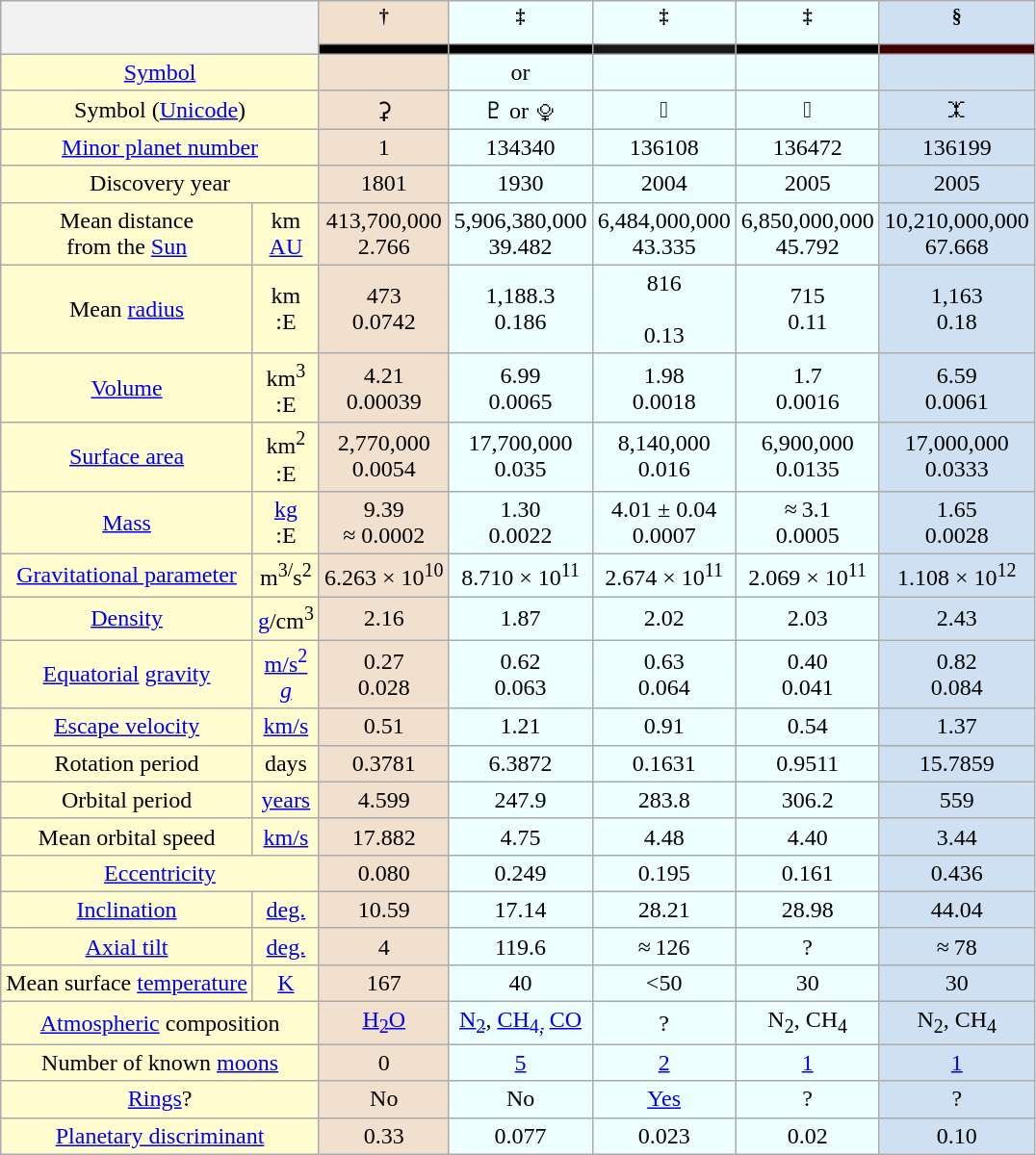<table class="wikitable" style="text-align: center;">
<tr>
<th colspan="2" rowspan=2> </th>
<th style="background: #F2E0CE;"><sup>†</sup></th>
<th style="background: #eff;"><sup>‡</sup></th>
<th style="background: #eff;"><sup>‡</sup></th>
<th style="background: #eff;"><sup>‡</sup></th>
<th style="background: #CEE0F2;"><sup>§</sup></th>
</tr>
<tr>
<td style="background: black;"></td>
<td style="background: black;"></td>
<td style="background: #181818;"></td>
<td style="background: black;"></td>
<td style="background: #420001;"></td>
</tr>
<tr>
<td colspan="2" style="background: #fffdd0;"><a href='#'>Symbol</a></td>
<td style="background: #F2E0CE;"></td>
<td style="background: #eff;"> or </td>
<td style="background: #eff;"></td>
<td style="background: #eff;"></td>
<td style="background: #CEE0F2;"></td>
</tr>
<tr>
<td colspan="2" style="background: #fffdd0;">Symbol (<a href='#'>Unicode</a>)</td>
<td style="background: #F2E0CE;">⚳</td>
<td style="background: #eff;">♇ or ⯓</td>
<td style="background: #eff;">🝻</td>
<td style="background: #eff;">🝼</td>
<td style="background: #CEE0F2;">⯰</td>
</tr>
<tr>
<td colspan="2" style="background: #fffdd0;"><a href='#'>Minor planet number</a></td>
<td style="background: #F2E0CE;">1</td>
<td style="background: #eff;">134340</td>
<td style="background: #eff;">136108</td>
<td style="background: #eff;">136472</td>
<td style="background: #CEE0F2;">136199</td>
</tr>
<tr>
<td colspan="2" style="background: #fffdd0;">Discovery year</td>
<td style="background: #F2E0CE;">1801</td>
<td style="background: #eff;">1930</td>
<td style="background: #eff;">2004</td>
<td style="background: #eff;">2005</td>
<td style="background: #CEE0F2;">2005</td>
</tr>
<tr>
<td style="background: #fffdd0;">Mean distance <br> from the <a href='#'>Sun</a></td>
<td style="background: #fffdd0;">km <br> <a href='#'>AU</a></td>
<td style="background: #F2E0CE;">413,700,000 <br> 2.766</td>
<td style="background: #eff;">5,906,380,000 <br> 39.482</td>
<td style="background: #eff;">6,484,000,000 <br> 43.335</td>
<td style="background: #eff;">6,850,000,000 <br> 45.792</td>
<td style="background: #CEE0F2;">10,210,000,000 <br> 67.668</td>
</tr>
<tr>
<td style="background: #fffdd0;">Mean <a href='#'>radius</a></td>
<td style="background: #fffdd0;">km <br> :E</td>
<td style="background: #F2E0CE;">473 <br> 0.0742</td>
<td style="background: #eff;">1,188.3<br>0.186</td>
<td style="background: #eff;">816 <br>  <br> 0.13</td>
<td style="background: #eff;">715 <br> 0.11</td>
<td style="background: #CEE0F2;">1,163 <br> 0.18</td>
</tr>
<tr>
<td style="background: #fffdd0;"><a href='#'>Volume</a></td>
<td style="background: #fffdd0;">km<sup>3</sup> <br> :E</td>
<td style="background: #F2E0CE;">4.21 <br> 0.00039</td>
<td style="background: #eff;">6.99 <br> 0.0065</td>
<td style="background: #eff;">1.98 <br> 0.0018</td>
<td style="background: #eff;">1.7 <br> 0.0016</td>
<td style="background: #CEE0F2;">6.59 <br> 0.0061</td>
</tr>
<tr>
<td style="background: #fffdd0;"><a href='#'>Surface area</a></td>
<td style="background: #fffdd0;">km<sup>2</sup> <br> :E</td>
<td style="background: #F2E0CE;">2,770,000 <br> 0.0054</td>
<td style="background: #eff;">17,700,000 <br> 0.035</td>
<td style="background: #eff;">8,140,000 <br> 0.016</td>
<td style="background: #eff;">6,900,000 <br> 0.0135</td>
<td style="background: #CEE0F2;">17,000,000 <br> 0.0333</td>
</tr>
<tr>
<td style="background: #fffdd0;"><a href='#'>Mass</a></td>
<td style="background: #fffdd0;"><a href='#'>kg</a> <br> :E</td>
<td style="background: #F2E0CE;">9.39 <br> ≈ 0.0002</td>
<td style="background: #eff;">1.30 <br> 0.0022</td>
<td style="background: #eff;">4.01 ± 0.04 <br> 0.0007</td>
<td style="background: #eff;">≈ 3.1 <br> 0.0005</td>
<td style="background: #CEE0F2;">1.65 <br> 0.0028</td>
</tr>
<tr>
<td style="background: #fffdd0;"><a href='#'>Gravitational parameter</a></td>
<td style="background: #fffdd0;">m<sup>3/</sup>s<sup>2</sup></td>
<td style="background: #F2E0CE;">6.263 × 10<sup>10</sup></td>
<td style="background: #eff;">8.710 × 10<sup>11</sup></td>
<td style="background: #eff;">2.674 × 10<sup>11</sup></td>
<td style="background: #eff;">2.069 × 10<sup>11</sup></td>
<td style="background: #CEE0F2;">1.108 × 10<sup>12</sup></td>
</tr>
<tr>
<td style="background: #fffdd0;"><a href='#'>Density</a></td>
<td style="background: #fffdd0;"><a href='#'>g</a>/cm<sup>3</sup></td>
<td style="background: #F2E0CE;">2.16</td>
<td style="background: #eff;">1.87</td>
<td style="background: #eff;">2.02</td>
<td style="background: #eff;">2.03</td>
<td style="background: #CEE0F2;">2.43</td>
</tr>
<tr>
<td style="background: #fffdd0;"><a href='#'>Equatorial</a> <a href='#'>gravity</a></td>
<td style="background: #fffdd0;"><a href='#'>m/s<sup>2</sup></a><br><a href='#'><em>g</em></a></td>
<td style="background: #F2E0CE;">0.27<br>0.028</td>
<td style="background: #eff;">0.62<br>0.063</td>
<td style="background: #eff;">0.63<br>0.064</td>
<td style="background: #eff;">0.40<br>0.041</td>
<td style="background: #CEE0F2;">0.82<br>0.084</td>
</tr>
<tr>
<td style="background: #fffdd0;"><a href='#'>Escape velocity</a></td>
<td style="background: #fffdd0;"><a href='#'>km/s</a></td>
<td style="background: #F2E0CE;">0.51</td>
<td style="background: #eff;">1.21</td>
<td style="background: #eff;">0.91</td>
<td style="background: #eff;">0.54</td>
<td style="background: #CEE0F2;">1.37</td>
</tr>
<tr>
<td style="background: #fffdd0;">Rotation period</td>
<td style="background: #fffdd0;">days</td>
<td style="background: #F2E0CE;">0.3781</td>
<td style="background: #eff;">6.3872</td>
<td style="background: #eff;">0.1631</td>
<td style="background: #eff;">0.9511</td>
<td style="background: #CEE0F2;">15.7859</td>
</tr>
<tr>
<td style="background: #fffdd0;">Orbital period</td>
<td style="background: #fffdd0;"><a href='#'>years</a></td>
<td style="background: #F2E0CE;">4.599</td>
<td style="background: #eff;">247.9</td>
<td style="background: #eff;">283.8</td>
<td style="background: #eff;">306.2</td>
<td style="background: #CEE0F2;">559</td>
</tr>
<tr>
<td style="background: #fffdd0;">Mean orbital speed</td>
<td style="background: #fffdd0;"><a href='#'>km/s</a></td>
<td style="background: #F2E0CE;">17.882</td>
<td style="background: #eff;">4.75</td>
<td style="background: #eff;">4.48</td>
<td style="background: #eff;">4.40</td>
<td style="background: #CEE0F2;">3.44</td>
</tr>
<tr>
<td colspan="2" style="background: #fffdd0;"><a href='#'>Eccentricity</a></td>
<td style="background: #F2E0CE;">0.080</td>
<td style="background: #eff;">0.249</td>
<td style="background: #eff;">0.195</td>
<td style="background: #eff;">0.161</td>
<td style="background: #CEE0F2;">0.436</td>
</tr>
<tr>
<td style="background: #fffdd0;"><a href='#'>Inclination</a></td>
<td style="background: #fffdd0;"><a href='#'>deg.</a></td>
<td style="background: #F2E0CE;">10.59</td>
<td style="background: #eff;">17.14</td>
<td style="background: #eff;">28.21</td>
<td style="background: #eff;">28.98</td>
<td style="background: #CEE0F2;">44.04</td>
</tr>
<tr>
<td style="background: #fffdd0;"><a href='#'>Axial tilt</a></td>
<td style="background: #fffdd0;"><a href='#'>deg.</a></td>
<td style="background: #F2E0CE;">4</td>
<td style="background: #eff;">119.6</td>
<td style="background: #eff;">≈ 126</td>
<td style="background: #eff;">?</td>
<td style="background: #CEE0F2;">≈ 78</td>
</tr>
<tr>
<td style="background: #fffdd0;">Mean surface <a href='#'>temperature</a></td>
<td style="background: #fffdd0;"><a href='#'>K</a></td>
<td style="background: #F2E0CE;">167</td>
<td style="background: #eff;">40</td>
<td style="background: #eff;"><50</td>
<td style="background: #eff;">30</td>
<td style="background: #CEE0F2;">30</td>
</tr>
<tr>
<td colspan="2" style="background: #fffdd0;"><a href='#'>Atmospheric</a> composition</td>
<td style="background: #F2E0CE;"><a href='#'>H<sub>2</sub>O</a></td>
<td style="background: #eff;"><a href='#'>N<sub>2</sub></a>, <a href='#'>CH<sub>4,</sub></a> <a href='#'>CO</a></td>
<td style="background: #eff;">?</td>
<td style="background: #eff;">N<sub>2</sub>, CH<sub>4</sub></td>
<td style="background: #CEE0F2;">N<sub>2</sub>, CH<sub>4</sub></td>
</tr>
<tr>
<td colspan="2" style="background: #fffdd0;">Number of known <a href='#'>moons</a></td>
<td style="background: #F2E0CE;">0</td>
<td style="background: #eff;"><a href='#'>5</a></td>
<td style="background: #eff;"><a href='#'>2</a></td>
<td style="background: #eff;"><a href='#'>1</a></td>
<td style="background: #CEE0F2;"><a href='#'>1</a></td>
</tr>
<tr>
<td colspan="2" style="background: #fffdd0;"><a href='#'>Rings</a>?</td>
<td style="background: #F2E0CE;">No</td>
<td style="background: #eff;">No</td>
<td style="background: #eff;"><a href='#'>Yes</a></td>
<td style="background: #eff;">?</td>
<td style="background: #CEE0F2;">?</td>
</tr>
<tr>
<td colspan="2" style="background: #fffdd0;"><a href='#'>Planetary discriminant</a></td>
<td style="background: #F2E0CE;">0.33</td>
<td style="background: #eff;">0.077</td>
<td style="background: #eff;">0.023</td>
<td style="background: #eff;">0.02</td>
<td style="background: #CEE0F2;">0.10</td>
</tr>
</table>
